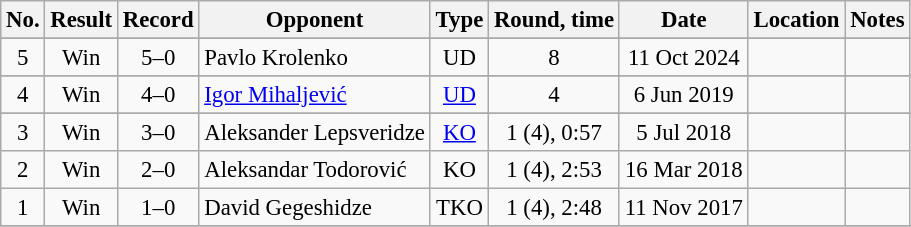<table class="wikitable" style="text-align:center; font-size:95%">
<tr>
<th>No.</th>
<th>Result</th>
<th>Record</th>
<th>Opponent</th>
<th>Type</th>
<th>Round, time</th>
<th>Date</th>
<th>Location</th>
<th>Notes</th>
</tr>
<tr>
</tr>
<tr align=center>
<td>5</td>
<td>Win</td>
<td>5–0</td>
<td align=left> Pavlo Krolenko</td>
<td>UD</td>
<td>8</td>
<td>11 Oct 2024</td>
<td align=left></td>
<td align=left></td>
</tr>
<tr align=center>
</tr>
<tr align=center>
</tr>
<tr>
</tr>
<tr align=center>
<td>4</td>
<td>Win</td>
<td>4–0</td>
<td align=left> <a href='#'>Igor Mihaljević</a></td>
<td><a href='#'>UD</a></td>
<td>4</td>
<td>6 Jun 2019</td>
<td align=left></td>
<td align=left></td>
</tr>
<tr align=center>
</tr>
<tr align=center>
<td>3</td>
<td>Win</td>
<td>3–0</td>
<td align=left> Aleksander Lepsveridze</td>
<td><a href='#'>KO</a></td>
<td>1 (4), 0:57</td>
<td>5 Jul 2018</td>
<td align=left></td>
<td align=left></td>
</tr>
<tr align=center>
<td>2</td>
<td>Win</td>
<td>2–0</td>
<td align=left> Aleksandar Todorović</td>
<td>KO</td>
<td>1 (4), 2:53</td>
<td>16 Mar 2018</td>
<td align=left></td>
<td align=left></td>
</tr>
<tr align=center>
<td>1</td>
<td>Win</td>
<td>1–0</td>
<td align=left> David Gegeshidze</td>
<td>TKO</td>
<td>1 (4), 2:48</td>
<td>11 Nov 2017</td>
<td align=left></td>
<td align=left></td>
</tr>
<tr align=center>
</tr>
</table>
